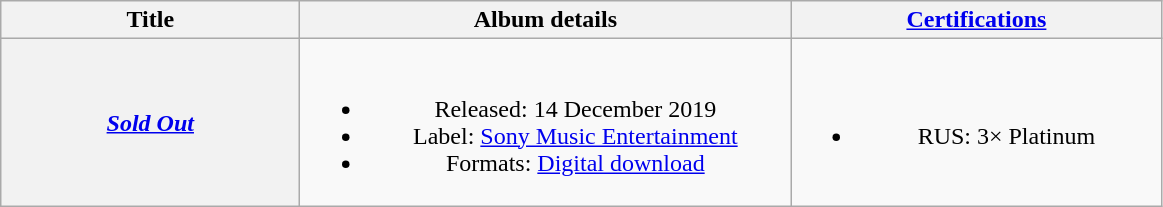<table class="wikitable plainrowheaders" style="text-align:center;">
<tr>
<th style="width:12em;">Title</th>
<th style="width:20em;">Album details</th>
<th style="width:15em;"><a href='#'>Certifications</a></th>
</tr>
<tr>
<th scope="row"><em><a href='#'>Sold Out</a></em></th>
<td><br><ul><li>Released: 14 December 2019</li><li>Label: <a href='#'>Sony Music Entertainment</a></li><li>Formats: <a href='#'>Digital download</a></li></ul></td>
<td><br><ul><li>RUS: 3× Platinum</li></ul></td>
</tr>
</table>
